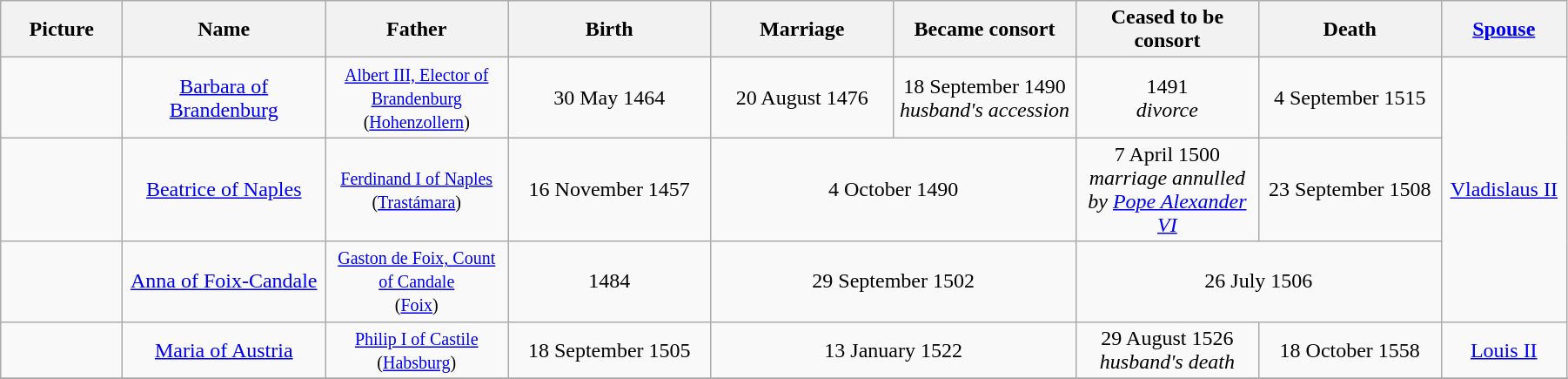<table width=95% class="wikitable">
<tr>
<th width = "6%">Picture</th>
<th width = "10%">Name</th>
<th width = "9%">Father</th>
<th width = "10%">Birth</th>
<th width = "9%">Marriage</th>
<th width = "9%">Became consort</th>
<th width = "9%">Ceased to be consort</th>
<th width = "9%">Death</th>
<th width = "6%"><a href='#'>Spouse</a></th>
</tr>
<tr>
<td style="text-align:center"></td>
<td style="text-align:center"><a href='#'>Barbara of Brandenburg</a></td>
<td style="text-align:center"><small><a href='#'>Albert III, Elector of Brandenburg</a><br>(<a href='#'>Hohenzollern</a>)</small></td>
<td style="text-align:center">30 May 1464</td>
<td style="text-align:center">20 August 1476</td>
<td style="text-align:center">18 September 1490<br><em>husband's accession</em></td>
<td style="text-align:center">1491<br><em>divorce</em></td>
<td style="text-align:center">4 September 1515</td>
<td style="text-align:center" rowspan="3"><a href='#'>Vladislaus II</a></td>
</tr>
<tr>
<td style="text-align:center"></td>
<td style="text-align:center"><a href='#'>Beatrice of Naples</a></td>
<td style="text-align:center"><small><a href='#'>Ferdinand I of Naples</a><br>(<a href='#'>Trastámara</a>)</small></td>
<td style="text-align:center">16 November 1457</td>
<td style="text-align:center" colspan="2">4 October 1490</td>
<td style="text-align:center">7 April 1500<br><em>marriage annulled by <a href='#'>Pope Alexander VI</a></em></td>
<td style="text-align:center">23 September 1508</td>
</tr>
<tr>
<td style="text-align:center"></td>
<td style="text-align:center"><a href='#'>Anna of Foix-Candale</a></td>
<td style="text-align:center"><small><a href='#'>Gaston de Foix, Count of Candale</a><br>(<a href='#'>Foix</a>)</small></td>
<td style="text-align:center">1484</td>
<td style="text-align:center" colspan="2">29 September 1502</td>
<td style="text-align:center" colspan="2">26 July 1506</td>
</tr>
<tr>
<td style="text-align:center"></td>
<td style="text-align:center"><a href='#'>Maria of Austria</a></td>
<td style="text-align:center"><small><a href='#'>Philip I of Castile</a><br>(<a href='#'>Habsburg</a>)</small></td>
<td style="text-align:center">18 September 1505</td>
<td style="text-align:center" colspan="2">13 January 1522</td>
<td style="text-align:center">29 August 1526<br><em>husband's death</em></td>
<td style="text-align:center">18 October 1558</td>
<td style="text-align:center"><a href='#'>Louis II</a></td>
</tr>
<tr>
</tr>
</table>
